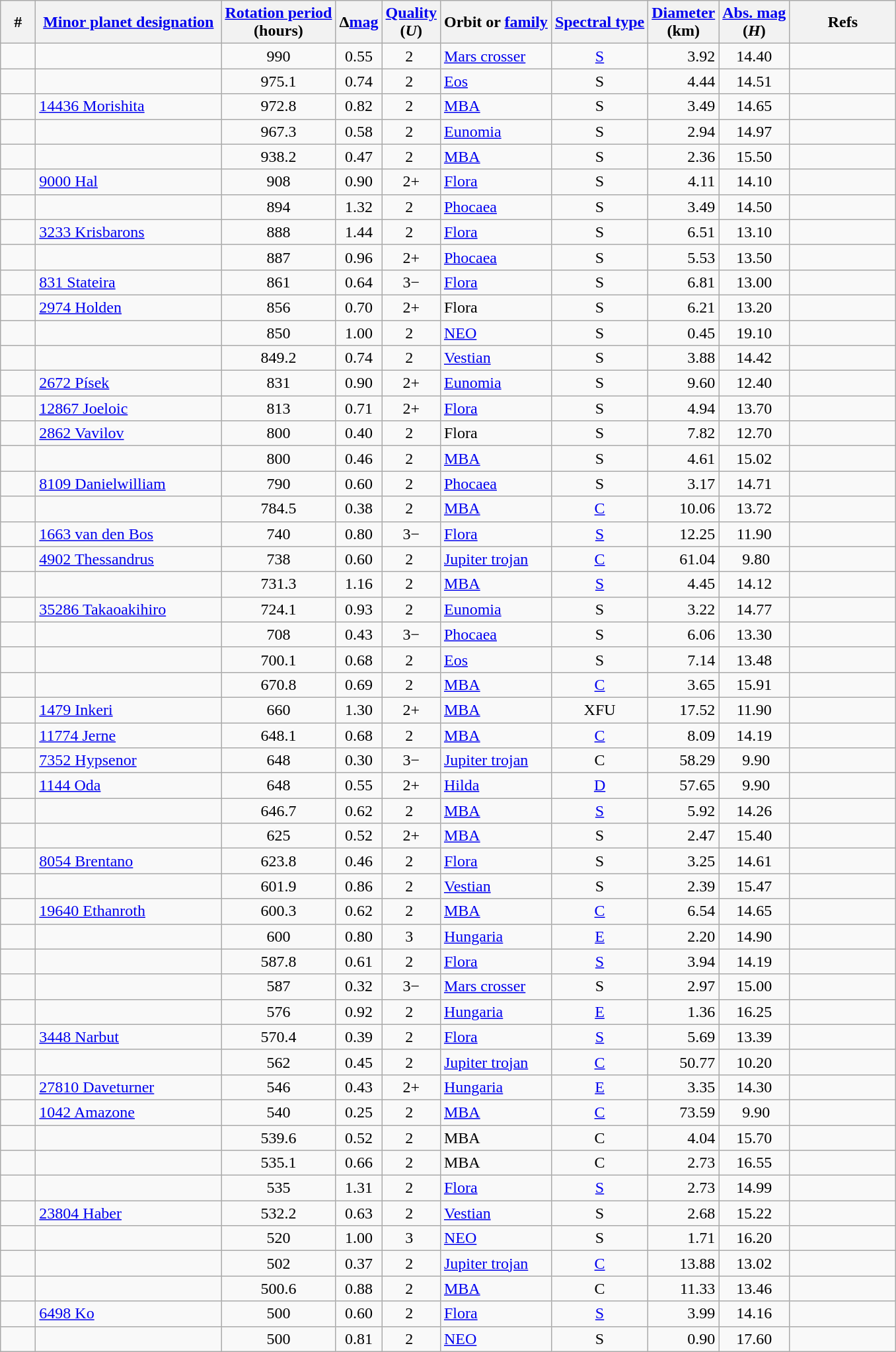<table class="wikitable sortable" style="text-align: center;">
<tr>
<th class="unsortable" width=28>#</th>
<th width=180><a href='#'>Minor planet designation</a></th>
<th><a href='#'>Rotation period</a><br>(hours)</th>
<th>Δ<a href='#'>mag</a></th>
<th><a href='#'>Quality</a><br>(<em>U</em>)</th>
<th>Orbit or <a href='#'>family</a></th>
<th><a href='#'>Spectral type</a></th>
<th><a href='#'>Diameter</a><br>(km)</th>
<th><a href='#'>Abs. mag</a><br>(<em>H</em>)</th>
<th class="unsortable" width=100>Refs</th>
</tr>
<tr id="38063">
<td></td>
<td align=left></td>
<td>990</td>
<td>0.55</td>
<td>2 </td>
<td align=left><a href='#'>Mars crosser</a></td>
<td><a href='#'>S</a></td>
<td align=right>3.92</td>
<td>14.40</td>
<td></td>
</tr>
<tr id="86106">
<td></td>
<td align=left></td>
<td>975.1</td>
<td>0.74</td>
<td>2 </td>
<td align=left><a href='#'>Eos</a></td>
<td>S</td>
<td align=right>4.44</td>
<td>14.51</td>
<td></td>
</tr>
<tr id="14436">
<td></td>
<td align=left><a href='#'>14436 Morishita</a></td>
<td>972.8</td>
<td>0.82</td>
<td>2 </td>
<td align=left><a href='#'>MBA</a> </td>
<td>S</td>
<td align=right>3.49</td>
<td>14.65</td>
<td></td>
</tr>
<tr id="87231">
<td></td>
<td align=left></td>
<td>967.3</td>
<td>0.58</td>
<td>2 </td>
<td align=left><a href='#'>Eunomia</a></td>
<td>S</td>
<td align=right>2.94</td>
<td>14.97</td>
<td></td>
</tr>
<tr id="58651">
<td></td>
<td align=left></td>
<td>938.2</td>
<td>0.47</td>
<td>2 </td>
<td align=left><a href='#'>MBA</a> </td>
<td>S</td>
<td align=right>2.36</td>
<td>15.50</td>
<td></td>
</tr>
<tr id="9000">
<td></td>
<td align=left><a href='#'>9000 Hal</a></td>
<td>908</td>
<td>0.90</td>
<td>2+</td>
<td align=left><a href='#'>Flora</a></td>
<td>S</td>
<td align=right>4.11</td>
<td>14.10</td>
<td></td>
</tr>
<tr id="42843">
<td></td>
<td align=left></td>
<td>894</td>
<td>1.32</td>
<td>2 </td>
<td align=left><a href='#'>Phocaea</a></td>
<td>S</td>
<td align=right>3.49</td>
<td>14.50</td>
<td></td>
</tr>
<tr id="3233">
<td></td>
<td align=left><a href='#'>3233 Krisbarons</a></td>
<td>888</td>
<td>1.44</td>
<td>2 </td>
<td align=left><a href='#'>Flora</a></td>
<td>S</td>
<td align=right>6.51</td>
<td>13.10</td>
<td></td>
</tr>
<tr id="37586">
<td></td>
<td align=left></td>
<td>887</td>
<td>0.96</td>
<td>2+</td>
<td align=left><a href='#'>Phocaea</a></td>
<td>S</td>
<td align=right>5.53</td>
<td>13.50</td>
<td></td>
</tr>
<tr id="831">
<td></td>
<td align=left><a href='#'>831 Stateira</a></td>
<td>861</td>
<td>0.64</td>
<td>3−</td>
<td align=left><a href='#'>Flora</a></td>
<td>S</td>
<td align=right>6.81</td>
<td>13.00</td>
<td></td>
</tr>
<tr id="2974">
<td></td>
<td align=left><a href='#'>2974 Holden</a></td>
<td>856</td>
<td>0.70</td>
<td>2+</td>
<td align=left>Flora</td>
<td>S</td>
<td align=right>6.21</td>
<td>13.20</td>
<td></td>
</tr>
<tr id="391033">
<td></td>
<td align=left></td>
<td>850</td>
<td>1.00</td>
<td>2 </td>
<td align=left><a href='#'>NEO</a></td>
<td>S</td>
<td align=right>0.45</td>
<td>19.10</td>
<td></td>
</tr>
<tr id="29733">
<td></td>
<td align=left></td>
<td>849.2</td>
<td>0.74</td>
<td>2 </td>
<td align=left><a href='#'>Vestian</a></td>
<td>S</td>
<td align=right>3.88</td>
<td>14.42</td>
<td></td>
</tr>
<tr id="2672">
<td></td>
<td align=left><a href='#'>2672 Písek</a></td>
<td>831</td>
<td>0.90</td>
<td>2+</td>
<td align=left><a href='#'>Eunomia</a></td>
<td>S</td>
<td align=right>9.60</td>
<td>12.40</td>
<td></td>
</tr>
<tr id="12867">
<td></td>
<td align=left><a href='#'>12867 Joeloic</a></td>
<td>813</td>
<td>0.71</td>
<td>2+</td>
<td align=left><a href='#'>Flora</a></td>
<td>S</td>
<td align=right>4.94</td>
<td>13.70</td>
<td></td>
</tr>
<tr id="2862">
<td></td>
<td align=left><a href='#'>2862 Vavilov</a></td>
<td>800</td>
<td>0.40</td>
<td>2 </td>
<td align=left>Flora</td>
<td>S</td>
<td align=right>7.82</td>
<td>12.70</td>
<td></td>
</tr>
<tr id="22166">
<td></td>
<td align=left></td>
<td>800</td>
<td>0.46</td>
<td>2 </td>
<td align=left><a href='#'>MBA</a> </td>
<td>S</td>
<td align=right>4.61</td>
<td>15.02</td>
<td></td>
</tr>
<tr id="8109">
<td></td>
<td align=left><a href='#'>8109 Danielwilliam</a></td>
<td>790</td>
<td>0.60</td>
<td>2 </td>
<td align=left><a href='#'>Phocaea</a></td>
<td>S</td>
<td align=right>3.17</td>
<td>14.71</td>
<td></td>
</tr>
<tr id="47069">
<td></td>
<td align=left></td>
<td>784.5</td>
<td>0.38</td>
<td>2 </td>
<td align=left><a href='#'>MBA</a> </td>
<td><a href='#'>C</a></td>
<td align=right>10.06</td>
<td>13.72</td>
<td></td>
</tr>
<tr id="1663">
<td></td>
<td align=left><a href='#'>1663 van den Bos</a></td>
<td>740</td>
<td>0.80</td>
<td>3−</td>
<td align=left><a href='#'>Flora</a></td>
<td><a href='#'>S</a></td>
<td align=right>12.25</td>
<td>11.90</td>
<td></td>
</tr>
<tr id="4902">
<td></td>
<td align=left><a href='#'>4902 Thessandrus</a></td>
<td>738</td>
<td>0.60</td>
<td>2 </td>
<td align=left><a href='#'>Jupiter trojan</a></td>
<td><a href='#'>C</a></td>
<td align=right>61.04</td>
<td> 9.80</td>
<td></td>
</tr>
<tr id="8615">
<td></td>
<td align=left></td>
<td>731.3</td>
<td>1.16</td>
<td>2 </td>
<td align=left><a href='#'>MBA</a> </td>
<td><a href='#'>S</a></td>
<td align=right>4.45</td>
<td>14.12</td>
<td></td>
</tr>
<tr id="35286">
<td></td>
<td align=left><a href='#'>35286 Takaoakihiro</a></td>
<td>724.1</td>
<td>0.93</td>
<td>2 </td>
<td align=left><a href='#'>Eunomia</a></td>
<td>S</td>
<td align=right>3.22</td>
<td>14.77</td>
<td></td>
</tr>
<tr id="16896">
<td></td>
<td align=left></td>
<td>708</td>
<td>0.43</td>
<td>3−</td>
<td align=left><a href='#'>Phocaea</a></td>
<td>S</td>
<td align=right>6.06</td>
<td>13.30</td>
<td></td>
</tr>
<tr id="49671">
<td></td>
<td align=left></td>
<td>700.1</td>
<td>0.68</td>
<td>2 </td>
<td align=left><a href='#'>Eos</a></td>
<td>S</td>
<td align=right>7.14</td>
<td>13.48</td>
<td></td>
</tr>
<tr id="249838">
<td></td>
<td align=left></td>
<td>670.8</td>
<td>0.69</td>
<td>2 </td>
<td align=left><a href='#'>MBA</a> </td>
<td><a href='#'>C</a></td>
<td align=right>3.65</td>
<td>15.91</td>
<td></td>
</tr>
<tr id="1479">
<td></td>
<td align=left><a href='#'>1479 Inkeri</a></td>
<td>660</td>
<td>1.30</td>
<td>2+</td>
<td align=left><a href='#'>MBA</a> </td>
<td>XFU</td>
<td align=right>17.52</td>
<td>11.90</td>
<td></td>
</tr>
<tr id="11774">
<td></td>
<td align=left><a href='#'>11774 Jerne</a></td>
<td>648.1</td>
<td>0.68</td>
<td>2 </td>
<td align=left><a href='#'>MBA</a> </td>
<td><a href='#'>C</a></td>
<td align=right>8.09</td>
<td>14.19</td>
<td></td>
</tr>
<tr id="7352">
<td></td>
<td align=left><a href='#'>7352 Hypsenor</a></td>
<td>648</td>
<td>0.30</td>
<td>3−</td>
<td align=left><a href='#'>Jupiter trojan</a></td>
<td>C</td>
<td align=right>58.29</td>
<td> 9.90</td>
<td></td>
</tr>
<tr id="1144">
<td></td>
<td align=left><a href='#'>1144 Oda</a></td>
<td>648</td>
<td>0.55</td>
<td>2+</td>
<td align=left><a href='#'>Hilda</a></td>
<td><a href='#'>D</a></td>
<td align=right>57.65</td>
<td> 9.90</td>
<td></td>
</tr>
<tr id="16276">
<td></td>
<td align=left></td>
<td>646.7</td>
<td>0.62</td>
<td>2 </td>
<td align=left><a href='#'>MBA</a> </td>
<td><a href='#'>S</a></td>
<td align=right>5.92</td>
<td>14.26</td>
<td></td>
</tr>
<tr id="119744">
<td></td>
<td align=left></td>
<td>625</td>
<td>0.52</td>
<td>2+</td>
<td align=left><a href='#'>MBA</a> </td>
<td>S</td>
<td align=right>2.47</td>
<td>15.40</td>
<td></td>
</tr>
<tr id="8054">
<td></td>
<td align=left><a href='#'>8054 Brentano</a></td>
<td>623.8</td>
<td>0.46</td>
<td>2 </td>
<td align=left><a href='#'>Flora</a></td>
<td>S</td>
<td align=right>3.25</td>
<td>14.61</td>
<td></td>
</tr>
<tr id="12982">
<td></td>
<td align=left></td>
<td>601.9</td>
<td>0.86</td>
<td>2 </td>
<td align=left><a href='#'>Vestian</a></td>
<td>S</td>
<td align=right>2.39</td>
<td>15.47</td>
<td></td>
</tr>
<tr id="19640">
<td></td>
<td align=left><a href='#'>19640 Ethanroth</a></td>
<td>600.3</td>
<td>0.62</td>
<td>2 </td>
<td align=left><a href='#'>MBA</a> </td>
<td><a href='#'>C</a></td>
<td align=right>6.54</td>
<td>14.65</td>
<td></td>
</tr>
<tr id="37635">
<td></td>
<td align=left></td>
<td>600</td>
<td>0.80</td>
<td>3 </td>
<td align=left><a href='#'>Hungaria</a></td>
<td><a href='#'>E</a></td>
<td align=right>2.20</td>
<td>14.90</td>
<td></td>
</tr>
<tr id="10939">
<td></td>
<td align=left></td>
<td>587.8</td>
<td>0.61</td>
<td>2 </td>
<td align=left><a href='#'>Flora</a></td>
<td><a href='#'>S</a></td>
<td align=right>3.94</td>
<td>14.19</td>
<td></td>
</tr>
<tr id="218144">
<td></td>
<td align=left></td>
<td>587</td>
<td>0.32</td>
<td>3−</td>
<td align=left><a href='#'>Mars crosser</a></td>
<td>S</td>
<td align=right>2.97</td>
<td>15.00</td>
<td></td>
</tr>
<tr id="88242">
<td></td>
<td align=left></td>
<td>576</td>
<td>0.92</td>
<td>2 </td>
<td align=left><a href='#'>Hungaria</a></td>
<td><a href='#'>E</a></td>
<td align=right>1.36</td>
<td>16.25</td>
<td></td>
</tr>
<tr id="3448">
<td></td>
<td align=left><a href='#'>3448 Narbut</a></td>
<td>570.4</td>
<td>0.39</td>
<td>2 </td>
<td align=left><a href='#'>Flora</a></td>
<td><a href='#'>S</a></td>
<td align=right>5.69</td>
<td>13.39</td>
<td></td>
</tr>
<tr id="23958">
<td></td>
<td align=left></td>
<td>562</td>
<td>0.45</td>
<td>2 </td>
<td align=left><a href='#'>Jupiter trojan</a></td>
<td><a href='#'>C</a></td>
<td align=right>50.77</td>
<td>10.20</td>
<td></td>
</tr>
<tr id="27810">
<td></td>
<td align=left><a href='#'>27810 Daveturner</a></td>
<td>546</td>
<td>0.43</td>
<td>2+</td>
<td align=left><a href='#'>Hungaria</a></td>
<td><a href='#'>E</a></td>
<td align=right>3.35</td>
<td>14.30</td>
<td></td>
</tr>
<tr id="1042">
<td></td>
<td align=left><a href='#'>1042 Amazone</a></td>
<td>540</td>
<td>0.25</td>
<td>2 </td>
<td align=left><a href='#'>MBA</a> </td>
<td><a href='#'>C</a></td>
<td align=right>73.59</td>
<td> 9.90</td>
<td></td>
</tr>
<tr id="121293">
<td></td>
<td align=left></td>
<td>539.6</td>
<td>0.52</td>
<td>2 </td>
<td align=left>MBA </td>
<td>C</td>
<td align=right>4.04</td>
<td>15.70</td>
<td></td>
</tr>
<tr id="230872">
<td></td>
<td align=left></td>
<td>535.1</td>
<td>0.66</td>
<td>2 </td>
<td align=left>MBA </td>
<td>C</td>
<td align=right>2.73</td>
<td>16.55</td>
<td></td>
</tr>
<tr id="48376">
<td></td>
<td align=left></td>
<td>535</td>
<td>1.31</td>
<td>2 </td>
<td align=left><a href='#'>Flora</a></td>
<td><a href='#'>S</a></td>
<td align=right>2.73</td>
<td>14.99</td>
<td></td>
</tr>
<tr id="23804">
<td></td>
<td align=left><a href='#'>23804 Haber</a></td>
<td>532.2</td>
<td>0.63</td>
<td>2 </td>
<td align=left><a href='#'>Vestian</a></td>
<td>S</td>
<td align=right>2.68</td>
<td>15.22</td>
<td></td>
</tr>
<tr id="96590">
<td></td>
<td align=left></td>
<td>520</td>
<td>1.00</td>
<td>3 </td>
<td align=left><a href='#'>NEO</a></td>
<td>S</td>
<td align=right>1.71</td>
<td>16.20</td>
<td></td>
</tr>
<tr id="283401">
<td></td>
<td align=left></td>
<td>502</td>
<td>0.37</td>
<td>2 </td>
<td align=left><a href='#'>Jupiter trojan</a></td>
<td><a href='#'>C</a></td>
<td align=right>13.88</td>
<td>13.02</td>
<td></td>
</tr>
<tr id="9335">
<td></td>
<td align=left></td>
<td>500.6</td>
<td>0.88</td>
<td>2 </td>
<td align=left><a href='#'>MBA</a> </td>
<td>C</td>
<td align=right>11.33</td>
<td>13.46</td>
<td></td>
</tr>
<tr id="6498">
<td></td>
<td align=left><a href='#'>6498 Ko</a></td>
<td>500</td>
<td>0.60</td>
<td>2 </td>
<td align=left><a href='#'>Flora</a></td>
<td><a href='#'>S</a></td>
<td align=right>3.99</td>
<td>14.16</td>
<td></td>
</tr>
<tr id="90403">
<td></td>
<td align=left></td>
<td>500</td>
<td>0.81</td>
<td>2 </td>
<td align=left><a href='#'>NEO</a></td>
<td>S</td>
<td align=right>0.90</td>
<td>17.60</td>
<td></td>
</tr>
</table>
